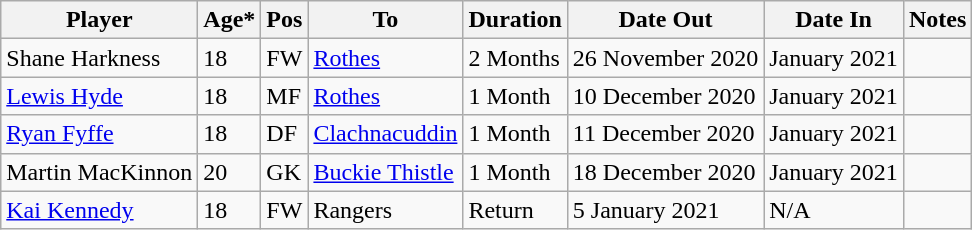<table class="wikitable">
<tr>
<th>Player</th>
<th>Age*</th>
<th>Pos</th>
<th>To</th>
<th>Duration</th>
<th>Date Out</th>
<th>Date In</th>
<th>Notes</th>
</tr>
<tr>
<td> Shane Harkness</td>
<td>18</td>
<td>FW</td>
<td> <a href='#'>Rothes</a></td>
<td>2 Months</td>
<td>26 November 2020</td>
<td>January 2021</td>
<td></td>
</tr>
<tr>
<td> <a href='#'>Lewis Hyde</a></td>
<td>18</td>
<td>MF</td>
<td> <a href='#'>Rothes</a></td>
<td>1 Month</td>
<td>10 December 2020</td>
<td>January 2021</td>
<td></td>
</tr>
<tr>
<td> <a href='#'>Ryan Fyffe</a></td>
<td>18</td>
<td>DF</td>
<td> <a href='#'>Clachnacuddin</a></td>
<td>1 Month</td>
<td>11 December 2020</td>
<td>January 2021</td>
<td></td>
</tr>
<tr>
<td> Martin MacKinnon</td>
<td>20</td>
<td>GK</td>
<td> <a href='#'>Buckie Thistle</a></td>
<td>1 Month</td>
<td>18 December 2020</td>
<td>January 2021</td>
<td></td>
</tr>
<tr>
<td> <a href='#'>Kai Kennedy</a></td>
<td>18</td>
<td>FW</td>
<td> Rangers</td>
<td>Return</td>
<td>5 January 2021</td>
<td>N/A</td>
<td></td>
</tr>
</table>
